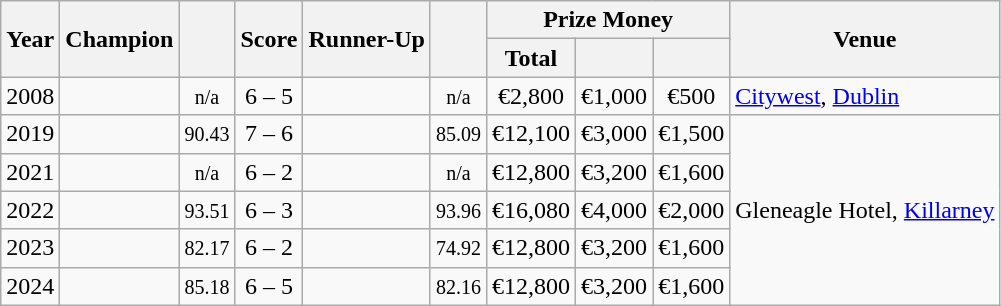<table class="wikitable sortable">
<tr>
<th rowspan=2>Year</th>
<th rowspan=2>Champion</th>
<th rowspan=2></th>
<th rowspan=2>Score</th>
<th rowspan=2>Runner-Up</th>
<th rowspan=2></th>
<th colspan=3>Prize Money</th>
<th rowspan=2>Venue</th>
</tr>
<tr>
<th>Total</th>
<th></th>
<th></th>
</tr>
<tr>
<td>2008</td>
<td></td>
<td align=center><small><span>n/a</span></small></td>
<td align=center>6 – 5</td>
<td></td>
<td align=center><small><span>n/a</span></small></td>
<td align=center>€2,800</td>
<td align=center>€1,000</td>
<td align=center>€500</td>
<td><a href='#'>Citywest</a>, <a href='#'>Dublin</a></td>
</tr>
<tr>
<td>2019</td>
<td></td>
<td align=center><small><span>90.43</span></small></td>
<td align=center>7 – 6</td>
<td></td>
<td align=center><small><span>85.09</span></small></td>
<td align=center>€12,100</td>
<td align=center>€3,000</td>
<td align=center>€1,500</td>
<td rowspan=5>Gleneagle Hotel, <a href='#'>Killarney</a></td>
</tr>
<tr>
<td>2021</td>
<td></td>
<td align=center><small><span>n/a</span></small></td>
<td align=center>6 – 2</td>
<td></td>
<td align=center><small><span>n/a</span></small></td>
<td align=center>€12,800</td>
<td align=center>€3,200</td>
<td align=center>€1,600</td>
</tr>
<tr>
<td>2022</td>
<td></td>
<td align=center><small><span>93.51</span></small></td>
<td align=center>6 – 3</td>
<td></td>
<td align=center><small><span>93.96</span></small></td>
<td align=center>€16,080</td>
<td align=center>€4,000</td>
<td align=center>€2,000</td>
</tr>
<tr>
<td>2023</td>
<td></td>
<td align=center><small><span>82.17</span></small></td>
<td align=center>6 – 2</td>
<td></td>
<td align=center><small><span>74.92</span></small></td>
<td align=center>€12,800</td>
<td align=center>€3,200</td>
<td align=center>€1,600</td>
</tr>
<tr>
<td>2024</td>
<td></td>
<td align=center><small><span>85.18</span></small></td>
<td align=center>6 – 5</td>
<td></td>
<td align=center><small><span>82.16</span></small></td>
<td align=center>€12,800</td>
<td align=center>€3,200</td>
<td align=center>€1,600</td>
</tr>
</table>
